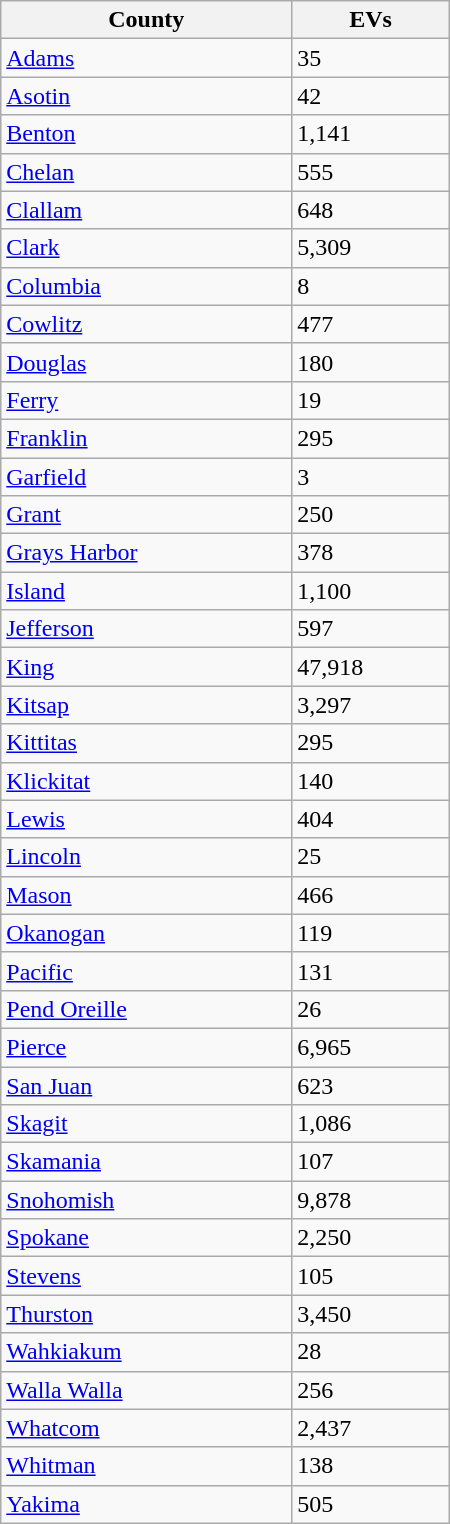<table class="wikitable sortable" width="300px">
<tr>
<th>County</th>
<th>EVs</th>
</tr>
<tr>
<td><a href='#'>Adams</a></td>
<td>35</td>
</tr>
<tr>
<td><a href='#'>Asotin</a></td>
<td>42</td>
</tr>
<tr>
<td><a href='#'>Benton</a></td>
<td>1,141</td>
</tr>
<tr>
<td><a href='#'>Chelan</a></td>
<td>555</td>
</tr>
<tr>
<td><a href='#'>Clallam</a></td>
<td>648</td>
</tr>
<tr>
<td><a href='#'>Clark</a></td>
<td>5,309</td>
</tr>
<tr>
<td><a href='#'>Columbia</a></td>
<td>8</td>
</tr>
<tr>
<td><a href='#'>Cowlitz</a></td>
<td>477</td>
</tr>
<tr>
<td><a href='#'>Douglas</a></td>
<td>180</td>
</tr>
<tr>
<td><a href='#'>Ferry</a></td>
<td>19</td>
</tr>
<tr>
<td><a href='#'>Franklin</a></td>
<td>295</td>
</tr>
<tr>
<td><a href='#'>Garfield</a></td>
<td>3</td>
</tr>
<tr>
<td><a href='#'>Grant</a></td>
<td>250</td>
</tr>
<tr>
<td><a href='#'>Grays Harbor</a></td>
<td>378</td>
</tr>
<tr>
<td><a href='#'>Island</a></td>
<td>1,100</td>
</tr>
<tr>
<td><a href='#'>Jefferson</a></td>
<td>597</td>
</tr>
<tr>
<td><a href='#'>King</a></td>
<td>47,918</td>
</tr>
<tr>
<td><a href='#'>Kitsap</a></td>
<td>3,297</td>
</tr>
<tr>
<td><a href='#'>Kittitas</a></td>
<td>295</td>
</tr>
<tr>
<td><a href='#'>Klickitat</a></td>
<td>140</td>
</tr>
<tr>
<td><a href='#'>Lewis</a></td>
<td>404</td>
</tr>
<tr>
<td><a href='#'>Lincoln</a></td>
<td>25</td>
</tr>
<tr>
<td><a href='#'>Mason</a></td>
<td>466</td>
</tr>
<tr>
<td><a href='#'>Okanogan</a></td>
<td>119</td>
</tr>
<tr>
<td><a href='#'>Pacific</a></td>
<td>131</td>
</tr>
<tr>
<td><a href='#'>Pend Oreille</a></td>
<td>26</td>
</tr>
<tr>
<td><a href='#'>Pierce</a></td>
<td>6,965</td>
</tr>
<tr>
<td><a href='#'>San Juan</a></td>
<td>623</td>
</tr>
<tr>
<td><a href='#'>Skagit</a></td>
<td>1,086</td>
</tr>
<tr>
<td><a href='#'>Skamania</a></td>
<td>107</td>
</tr>
<tr>
<td><a href='#'>Snohomish</a></td>
<td>9,878</td>
</tr>
<tr>
<td><a href='#'>Spokane</a></td>
<td>2,250</td>
</tr>
<tr>
<td><a href='#'>Stevens</a></td>
<td>105</td>
</tr>
<tr>
<td><a href='#'>Thurston</a></td>
<td>3,450</td>
</tr>
<tr>
<td><a href='#'>Wahkiakum</a></td>
<td>28</td>
</tr>
<tr>
<td><a href='#'>Walla Walla</a></td>
<td>256</td>
</tr>
<tr>
<td><a href='#'>Whatcom</a></td>
<td>2,437</td>
</tr>
<tr>
<td><a href='#'>Whitman</a></td>
<td>138</td>
</tr>
<tr>
<td><a href='#'>Yakima</a></td>
<td>505</td>
</tr>
</table>
